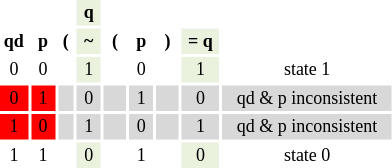<table>
<tr style="font-size:9pt" align="center">
<th width="16.5" Height="12"></th>
<th width="14.25"></th>
<th width="8.25"></th>
<th style="background-color:#EAF1DD;font-weight:bold" width="14.25">q</th>
<th style="font-weight:bold" width="12.75"></th>
<th width="14.25"></th>
<th width="12.75"></th>
<th width="23.25"></th>
<th width="111"></th>
</tr>
<tr style="font-size:9pt" align="center">
<th style="font-weight:bold" Height="12">qd</th>
<th style="font-weight:bold">p</th>
<th style="font-weight:bold">(</th>
<th style="background-color:#EAF1DD;font-weight:bold">~</th>
<th style="font-weight:bold">(</th>
<th style="font-weight:bold">p</th>
<th style="font-weight:bold">)</th>
<th style="background-color:#EAF1DD;font-weight:bold">= q</th>
<th></th>
</tr>
<tr style="font-size:9pt" align="center">
<td Height="12">0</td>
<td>0</td>
<td></td>
<td style="background-color:#EAF1DD">1</td>
<td></td>
<td>0</td>
<td></td>
<td style="background-color:#EAF1DD">1</td>
<td>state 1</td>
</tr>
<tr style="font-size:9pt" align="center">
<td style="background-color:red" Height="12">0</td>
<td style="background-color:red">1</td>
<td style="background-color:#D8D8D8"></td>
<td style="background-color:#D8D8D8">0</td>
<td style="background-color:#D8D8D8"></td>
<td style="background-color:#D8D8D8">1</td>
<td style="background-color:#D8D8D8"></td>
<td style="background-color:#D8D8D8">0</td>
<td style="background-color:#D8D8D8">qd & p inconsistent</td>
</tr>
<tr style="font-size:9pt" align="center">
<td style="background-color:red" Height="12">1</td>
<td style="background-color:red">0</td>
<td style="background-color:#D8D8D8"></td>
<td style="background-color:#D8D8D8">1</td>
<td style="background-color:#D8D8D8"></td>
<td style="background-color:#D8D8D8">0</td>
<td style="background-color:#D8D8D8"></td>
<td style="background-color:#D8D8D8">1</td>
<td style="background-color:#D8D8D8">qd & p inconsistent</td>
</tr>
<tr style="font-size:9pt" align="center">
<td Height="12">1</td>
<td>1</td>
<td></td>
<td style="background-color:#EAF1DD">0</td>
<td></td>
<td>1</td>
<td></td>
<td style="background-color:#EAF1DD">0</td>
<td>state 0</td>
</tr>
</table>
